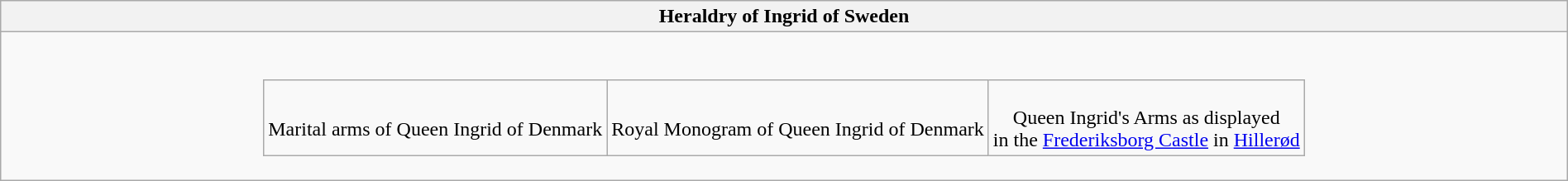<table class="wikitable collapsible collapsed" style="width:100%; margin:auto;">
<tr>
<th>Heraldry of Ingrid of Sweden</th>
</tr>
<tr>
<td><br><table class="wikitable" style="margin:1em auto;text-align:center;">
<tr>
<td><br>Marital arms of Queen Ingrid of Denmark</td>
<td><br>Royal Monogram of Queen Ingrid of Denmark</td>
<td><br>Queen Ingrid's Arms as displayed <br> in the <a href='#'>Frederiksborg Castle</a> in <a href='#'>Hillerød</a></td>
</tr>
</table>
</td>
</tr>
</table>
